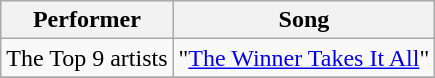<table class="wikitable" style="text-align:center;">
<tr>
<th>Performer</th>
<th>Song</th>
</tr>
<tr>
<td>The Top 9 artists</td>
<td>"<a href='#'>The Winner Takes It All</a>"</td>
</tr>
<tr>
</tr>
</table>
